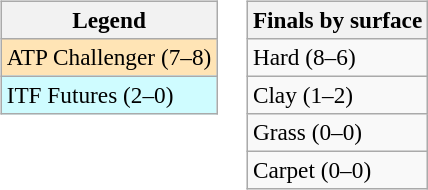<table>
<tr valign=top>
<td><br><table class=wikitable style=font-size:97%>
<tr>
<th>Legend</th>
</tr>
<tr bgcolor=moccasin>
<td>ATP Challenger (7–8)</td>
</tr>
<tr bgcolor=cffcff>
<td>ITF Futures (2–0)</td>
</tr>
</table>
</td>
<td><br><table class=wikitable style=font-size:97%>
<tr>
<th>Finals by surface</th>
</tr>
<tr>
<td>Hard (8–6)</td>
</tr>
<tr>
<td>Clay (1–2)</td>
</tr>
<tr>
<td>Grass (0–0)</td>
</tr>
<tr>
<td>Carpet (0–0)</td>
</tr>
</table>
</td>
</tr>
</table>
